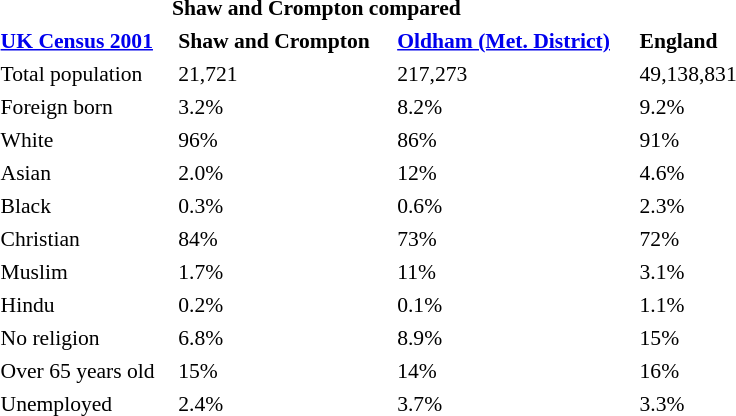<table id="toc" style="float: right; margin-left: 2em; width: 40%; font-size: 90%;" cellspacing="3">
<tr>
<th colspan="3"><strong>Shaw and Crompton compared</strong></th>
</tr>
<tr>
<td><strong><a href='#'>UK Census 2001</a></strong></td>
<td><strong>Shaw and Crompton</strong></td>
<td><strong><a href='#'>Oldham (Met. District)</a></strong></td>
<td><strong>England</strong></td>
</tr>
<tr>
<td>Total population</td>
<td>21,721</td>
<td>217,273</td>
<td>49,138,831</td>
</tr>
<tr>
<td>Foreign born</td>
<td>3.2%</td>
<td>8.2%</td>
<td>9.2%</td>
</tr>
<tr>
<td>White</td>
<td>96%</td>
<td>86%</td>
<td>91%</td>
</tr>
<tr>
<td>Asian</td>
<td>2.0%</td>
<td>12%</td>
<td>4.6%</td>
</tr>
<tr>
<td>Black</td>
<td>0.3%</td>
<td>0.6%</td>
<td>2.3%</td>
</tr>
<tr>
<td>Christian</td>
<td>84%</td>
<td>73%</td>
<td>72%</td>
</tr>
<tr>
<td>Muslim</td>
<td>1.7%</td>
<td>11%</td>
<td>3.1%</td>
</tr>
<tr>
<td>Hindu</td>
<td>0.2%</td>
<td>0.1%</td>
<td>1.1%</td>
</tr>
<tr>
<td>No religion</td>
<td>6.8%</td>
<td>8.9%</td>
<td>15%</td>
</tr>
<tr>
<td>Over 65 years old</td>
<td>15%</td>
<td>14%</td>
<td>16%</td>
</tr>
<tr>
<td>Unemployed</td>
<td>2.4%</td>
<td>3.7%</td>
<td>3.3%</td>
</tr>
</table>
